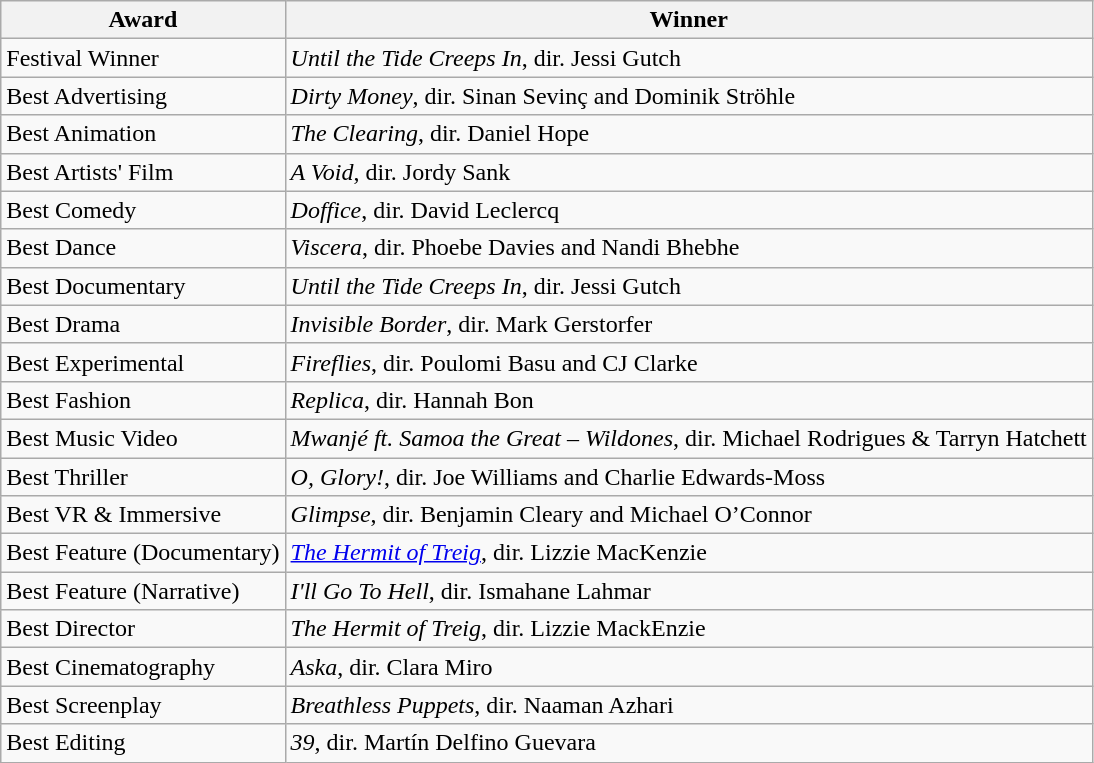<table class="wikitable">
<tr>
<th>Award</th>
<th>Winner</th>
</tr>
<tr>
<td>Festival Winner</td>
<td><em>Until the Tide Creeps In</em>, dir. Jessi Gutch</td>
</tr>
<tr>
<td>Best Advertising</td>
<td><em>Dirty Money</em>, dir. Sinan Sevinç and Dominik Ströhle</td>
</tr>
<tr>
<td>Best Animation</td>
<td><em>The Clearing</em>, dir. Daniel Hope</td>
</tr>
<tr>
<td>Best Artists' Film</td>
<td><em>A Void</em>, dir. Jordy Sank</td>
</tr>
<tr>
<td>Best Comedy</td>
<td><em>Doffice</em>, dir. David Leclercq</td>
</tr>
<tr>
<td>Best Dance</td>
<td><em>Viscera</em>, dir. Phoebe Davies and Nandi Bhebhe</td>
</tr>
<tr>
<td>Best Documentary</td>
<td><em>Until the Tide Creeps In</em>, dir. Jessi Gutch</td>
</tr>
<tr>
<td>Best Drama</td>
<td><em>Invisible Border</em>, dir. Mark Gerstorfer</td>
</tr>
<tr>
<td>Best Experimental</td>
<td><em>Fireflies</em>, dir. Poulomi Basu and CJ Clarke</td>
</tr>
<tr>
<td>Best Fashion</td>
<td><em>Replica</em>, dir. Hannah Bon</td>
</tr>
<tr>
<td>Best Music Video</td>
<td><em>Mwanjé ft. Samoa the Great – Wildones</em>, dir. Michael Rodrigues & Tarryn Hatchett</td>
</tr>
<tr>
<td>Best Thriller</td>
<td><em>O, Glory!</em>, dir. Joe Williams and Charlie Edwards-Moss</td>
</tr>
<tr>
<td>Best VR & Immersive</td>
<td><em>Glimpse</em>, dir. Benjamin Cleary and Michael O’Connor</td>
</tr>
<tr>
<td>Best Feature (Documentary)</td>
<td><em><a href='#'>The Hermit of Treig</a></em>, dir. Lizzie MacKenzie</td>
</tr>
<tr>
<td>Best Feature (Narrative)</td>
<td><em>I'll Go To Hell</em>, dir. Ismahane Lahmar</td>
</tr>
<tr>
<td>Best Director</td>
<td><em>The Hermit of Treig</em>, dir. Lizzie MackEnzie</td>
</tr>
<tr>
<td>Best Cinematography</td>
<td><em>Aska</em>, dir. Clara Miro</td>
</tr>
<tr>
<td>Best Screenplay</td>
<td><em>Breathless Puppets</em>, dir. Naaman Azhari</td>
</tr>
<tr>
<td>Best Editing</td>
<td><em>39</em>, dir. Martín Delfino Guevara</td>
</tr>
</table>
